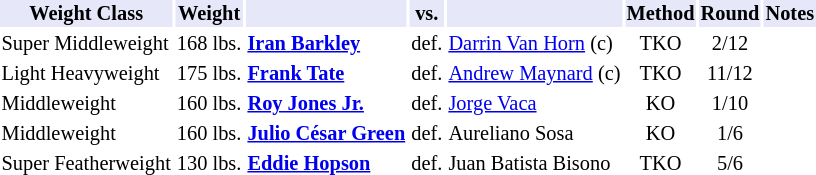<table class="toccolours" style="font-size: 85%;">
<tr>
<th style="background:#e6e8fa; color:#000; text-align:center;">Weight Class</th>
<th style="background:#e6e8fa; color:#000; text-align:center;">Weight</th>
<th style="background:#e6e8fa; color:#000; text-align:center;"></th>
<th style="background:#e6e8fa; color:#000; text-align:center;">vs.</th>
<th style="background:#e6e8fa; color:#000; text-align:center;"></th>
<th style="background:#e6e8fa; color:#000; text-align:center;">Method</th>
<th style="background:#e6e8fa; color:#000; text-align:center;">Round</th>
<th style="background:#e6e8fa; color:#000; text-align:center;">Notes</th>
</tr>
<tr>
<td>Super Middleweight</td>
<td>168 lbs.</td>
<td><strong><a href='#'>Iran Barkley</a></strong></td>
<td>def.</td>
<td><a href='#'>Darrin Van Horn</a> (c)</td>
<td align=center>TKO</td>
<td align=center>2/12</td>
<td></td>
</tr>
<tr>
<td>Light Heavyweight</td>
<td>175 lbs.</td>
<td><strong><a href='#'>Frank Tate</a></strong></td>
<td>def.</td>
<td><a href='#'>Andrew Maynard</a> (c)</td>
<td align=center>TKO</td>
<td align=center>11/12</td>
<td></td>
</tr>
<tr>
<td>Middleweight</td>
<td>160 lbs.</td>
<td><strong><a href='#'>Roy Jones Jr.</a></strong></td>
<td>def.</td>
<td><a href='#'>Jorge Vaca</a></td>
<td align=center>KO</td>
<td align=center>1/10</td>
</tr>
<tr>
<td>Middleweight</td>
<td>160 lbs.</td>
<td><strong><a href='#'>Julio César Green</a></strong></td>
<td>def.</td>
<td>Aureliano Sosa</td>
<td align=center>KO</td>
<td align=center>1/6</td>
</tr>
<tr>
<td>Super Featherweight</td>
<td>130 lbs.</td>
<td><strong><a href='#'>Eddie Hopson</a></strong></td>
<td>def.</td>
<td>Juan Batista Bisono</td>
<td align=center>TKO</td>
<td align=center>5/6</td>
</tr>
</table>
